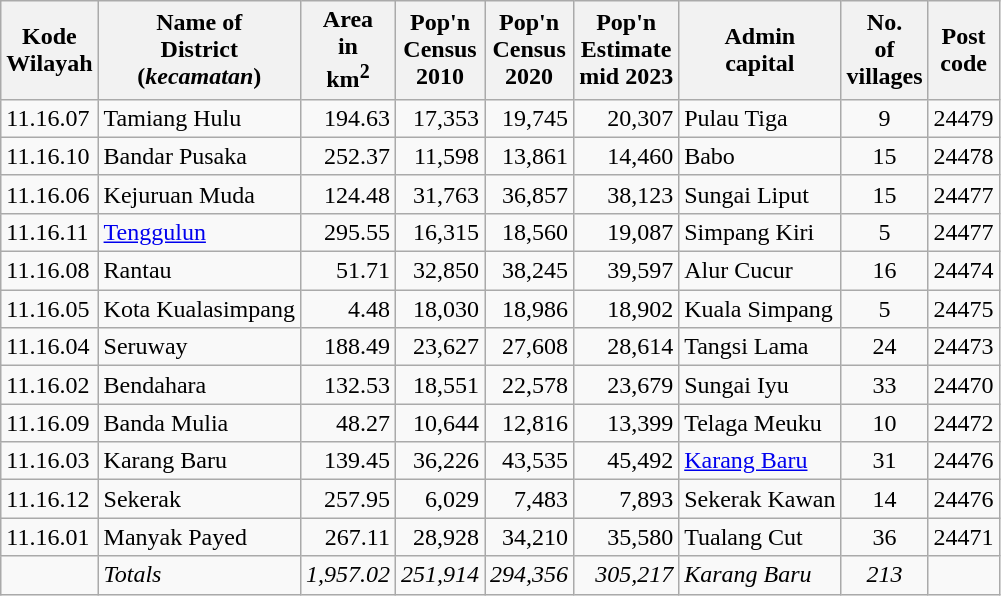<table class="sortable wikitable">
<tr>
<th>Kode <br>Wilayah</th>
<th>Name of<br>District<br>(<em>kecamatan</em>)</th>
<th>Area <br> in <br>km<sup>2</sup></th>
<th>Pop'n<br>Census<br>2010</th>
<th>Pop'n<br>Census<br>2020</th>
<th>Pop'n<br>Estimate<br>mid 2023</th>
<th>Admin<br>capital</th>
<th>No. <br>of<br>villages</th>
<th>Post<br>code</th>
</tr>
<tr>
<td>11.16.07</td>
<td>Tamiang Hulu</td>
<td align="right">194.63</td>
<td align="right">17,353</td>
<td align="right">19,745</td>
<td align="right">20,307</td>
<td>Pulau Tiga</td>
<td align="center">9</td>
<td>24479</td>
</tr>
<tr>
<td>11.16.10</td>
<td>Bandar Pusaka</td>
<td align="right">252.37</td>
<td align="right">11,598</td>
<td align="right">13,861</td>
<td align="right">14,460</td>
<td>Babo</td>
<td align="center">15</td>
<td>24478</td>
</tr>
<tr>
<td>11.16.06</td>
<td>Kejuruan Muda</td>
<td align="right">124.48</td>
<td align="right">31,763</td>
<td align="right">36,857</td>
<td align="right">38,123</td>
<td>Sungai Liput</td>
<td align="center">15</td>
<td>24477</td>
</tr>
<tr>
<td>11.16.11</td>
<td><a href='#'>Tenggulun</a></td>
<td align="right">295.55</td>
<td align="right">16,315</td>
<td align="right">18,560</td>
<td align="right">19,087</td>
<td>Simpang Kiri</td>
<td align="center">5</td>
<td>24477</td>
</tr>
<tr>
<td>11.16.08</td>
<td>Rantau</td>
<td align="right">51.71</td>
<td align="right">32,850</td>
<td align="right">38,245</td>
<td align="right">39,597</td>
<td>Alur Cucur</td>
<td align="center">16</td>
<td>24474</td>
</tr>
<tr>
<td>11.16.05</td>
<td>Kota Kualasimpang</td>
<td align="right">4.48</td>
<td align="right">18,030</td>
<td align="right">18,986</td>
<td align="right">18,902</td>
<td>Kuala Simpang</td>
<td align="center">5</td>
<td>24475</td>
</tr>
<tr>
<td>11.16.04</td>
<td>Seruway</td>
<td align="right">188.49</td>
<td align="right">23,627</td>
<td align="right">27,608</td>
<td align="right">28,614</td>
<td>Tangsi Lama</td>
<td align="center">24</td>
<td>24473</td>
</tr>
<tr>
<td>11.16.02</td>
<td>Bendahara</td>
<td align="right">132.53</td>
<td align="right">18,551</td>
<td align="right">22,578</td>
<td align="right">23,679</td>
<td>Sungai Iyu</td>
<td align="center">33</td>
<td>24470</td>
</tr>
<tr>
<td>11.16.09</td>
<td>Banda Mulia</td>
<td align="right">48.27</td>
<td align="right">10,644</td>
<td align="right">12,816</td>
<td align="right">13,399</td>
<td>Telaga Meuku</td>
<td align="center">10</td>
<td>24472</td>
</tr>
<tr>
<td>11.16.03</td>
<td>Karang Baru</td>
<td align="right">139.45</td>
<td align="right">36,226</td>
<td align="right">43,535</td>
<td align="right">45,492</td>
<td><a href='#'>Karang Baru</a></td>
<td align="center">31</td>
<td>24476</td>
</tr>
<tr>
<td>11.16.12</td>
<td>Sekerak</td>
<td align="right">257.95</td>
<td align="right">6,029</td>
<td align="right">7,483</td>
<td align="right">7,893</td>
<td>Sekerak Kawan</td>
<td align="center">14</td>
<td>24476</td>
</tr>
<tr>
<td>11.16.01</td>
<td>Manyak Payed</td>
<td align="right">267.11</td>
<td align="right">28,928</td>
<td align="right">34,210</td>
<td align="right">35,580</td>
<td>Tualang Cut</td>
<td align="center">36</td>
<td>24471</td>
</tr>
<tr>
<td></td>
<td><em>Totals</em></td>
<td align="right"><em>1,957.02</em></td>
<td align="right"><em>251,914</em></td>
<td align="right"><em>294,356</em></td>
<td align="right"><em>305,217</em></td>
<td><em>Karang Baru</em></td>
<td align="center"><em>213</em></td>
<td></td>
</tr>
</table>
